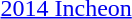<table>
<tr>
<td><a href='#'>2014 Incheon</a></td>
<td></td>
<td></td>
<td></td>
</tr>
</table>
